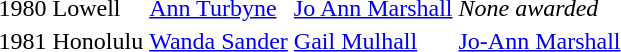<table>
<tr>
<td>1980 Lowell</td>
<td> <a href='#'>Ann Turbyne</a></td>
<td> <a href='#'>Jo Ann Marshall</a></td>
<td><em>None awarded</em></td>
</tr>
<tr>
<td>1981 Honolulu</td>
<td> <a href='#'>Wanda Sander</a></td>
<td> <a href='#'>Gail Mulhall</a></td>
<td> <a href='#'>Jo-Ann Marshall</a></td>
</tr>
</table>
